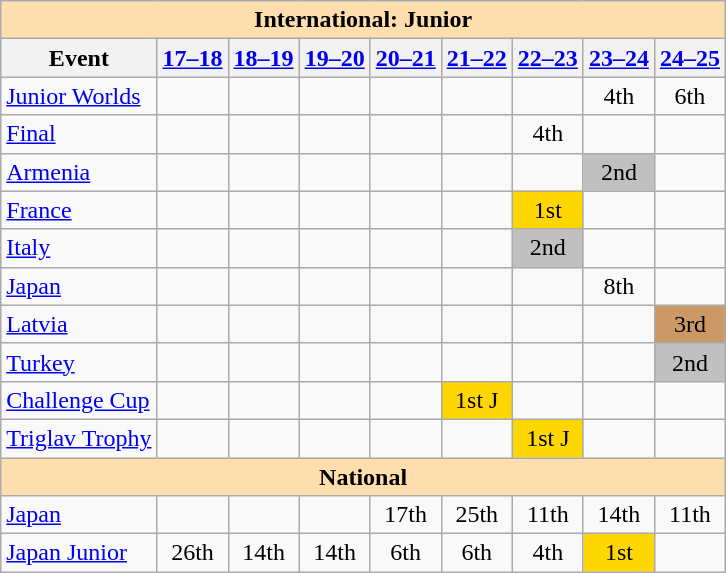<table class="wikitable" style="text-align:center">
<tr>
<th colspan="9" style="background-color: #ffdead; " align="center">International: Junior</th>
</tr>
<tr>
<th>Event</th>
<th><a href='#'>17–18</a></th>
<th><a href='#'>18–19</a></th>
<th><a href='#'>19–20</a></th>
<th><a href='#'>20–21</a></th>
<th><a href='#'>21–22</a></th>
<th><a href='#'>22–23</a></th>
<th><a href='#'>23–24</a></th>
<th><a href='#'>24–25</a></th>
</tr>
<tr>
<td align=left><a href='#'>Junior Worlds</a></td>
<td></td>
<td></td>
<td></td>
<td></td>
<td></td>
<td></td>
<td>4th</td>
<td>6th</td>
</tr>
<tr>
<td align=left> <a href='#'>Final</a></td>
<td></td>
<td></td>
<td></td>
<td></td>
<td></td>
<td>4th</td>
<td></td>
<td></td>
</tr>
<tr>
<td align=left> <a href='#'>Armenia</a></td>
<td></td>
<td></td>
<td></td>
<td></td>
<td></td>
<td></td>
<td bgcolor=silver>2nd</td>
<td></td>
</tr>
<tr>
<td align=left> <a href='#'>France</a></td>
<td></td>
<td></td>
<td></td>
<td></td>
<td></td>
<td bgcolor=gold>1st</td>
<td></td>
<td></td>
</tr>
<tr>
<td align=left> <a href='#'>Italy</a></td>
<td></td>
<td></td>
<td></td>
<td></td>
<td></td>
<td bgcolor=silver>2nd</td>
<td></td>
<td></td>
</tr>
<tr>
<td align=left> <a href='#'>Japan</a></td>
<td></td>
<td></td>
<td></td>
<td></td>
<td></td>
<td></td>
<td>8th</td>
<td></td>
</tr>
<tr>
<td align=left> <a href='#'>Latvia</a></td>
<td></td>
<td></td>
<td></td>
<td></td>
<td></td>
<td></td>
<td></td>
<td bgcolor=cc9966>3rd</td>
</tr>
<tr>
<td align=left> <a href='#'>Turkey</a></td>
<td></td>
<td></td>
<td></td>
<td></td>
<td></td>
<td></td>
<td></td>
<td bgcolor=silver>2nd</td>
</tr>
<tr>
<td align=left><a href='#'>Challenge Cup</a></td>
<td></td>
<td></td>
<td></td>
<td></td>
<td bgcolor=gold>1st J</td>
<td></td>
<td></td>
<td></td>
</tr>
<tr>
<td align=left><a href='#'>Triglav Trophy</a></td>
<td></td>
<td></td>
<td></td>
<td></td>
<td></td>
<td bgcolor=gold>1st J</td>
<td></td>
<td></td>
</tr>
<tr>
<th colspan="9" style="background-color: #ffdead; " align="center">National</th>
</tr>
<tr>
<td align="left"><a href='#'>Japan</a></td>
<td></td>
<td></td>
<td></td>
<td>17th</td>
<td>25th</td>
<td>11th</td>
<td>14th</td>
<td>11th</td>
</tr>
<tr>
<td align="left"><a href='#'>Japan Junior</a></td>
<td>26th</td>
<td>14th</td>
<td>14th</td>
<td>6th</td>
<td>6th</td>
<td>4th</td>
<td bgcolor="gold">1st</td>
<td></td>
</tr>
</table>
